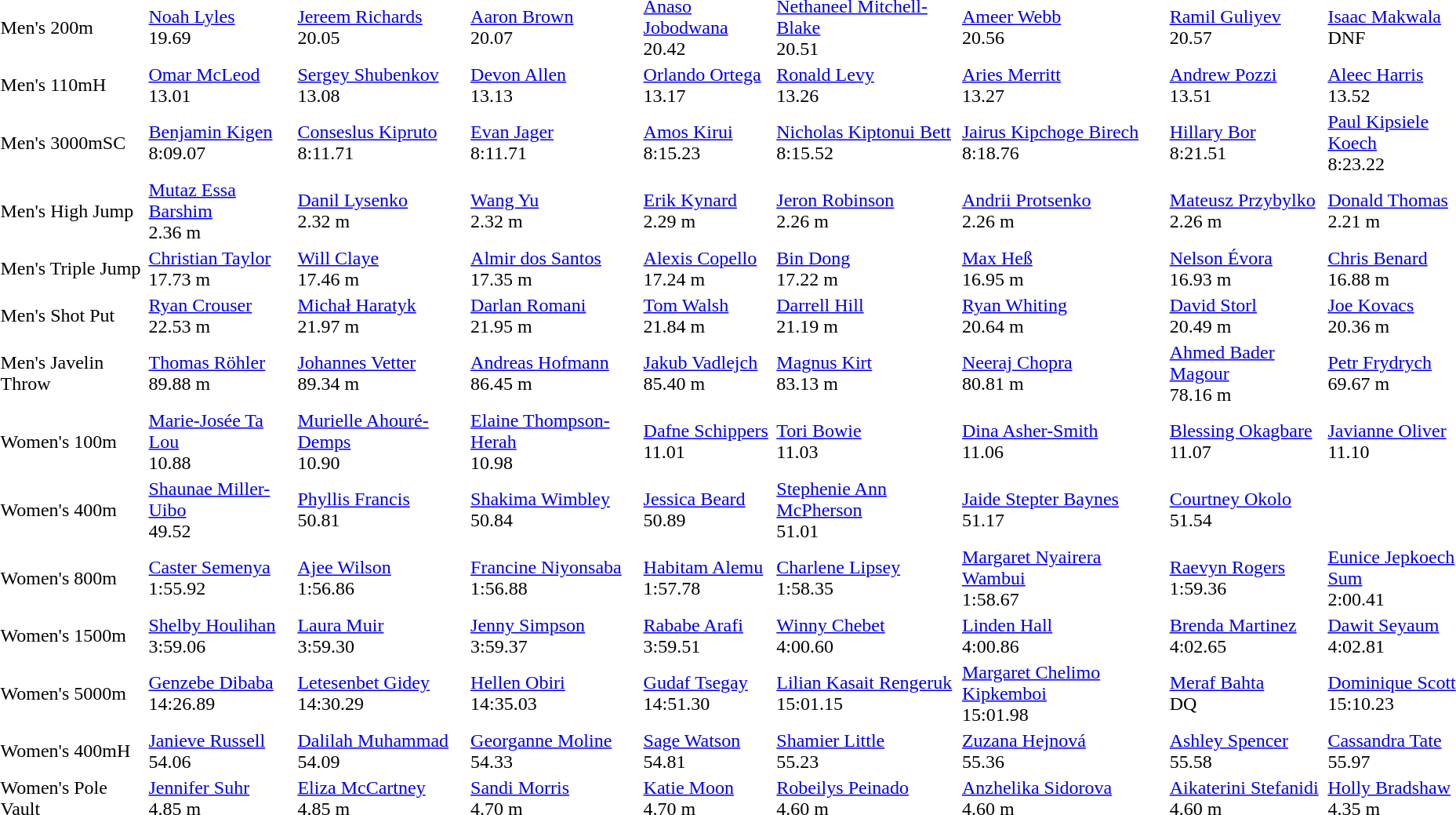<table>
<tr>
<td>Men's 200m<br></td>
<td><a href='#'>Noah Lyles</a><br>  19.69</td>
<td><a href='#'>Jereem Richards</a><br>  20.05</td>
<td><a href='#'>Aaron Brown</a><br>  20.07</td>
<td><a href='#'>Anaso Jobodwana</a><br>  20.42</td>
<td><a href='#'>Nethaneel Mitchell-Blake</a><br>  20.51</td>
<td><a href='#'>Ameer Webb</a><br>  20.56</td>
<td><a href='#'>Ramil Guliyev</a><br>  20.57</td>
<td><a href='#'>Isaac Makwala</a><br>  DNF</td>
</tr>
<tr>
<td>Men's 110mH<br></td>
<td><a href='#'>Omar McLeod</a><br>  13.01</td>
<td><a href='#'>Sergey Shubenkov</a><br>  13.08</td>
<td><a href='#'>Devon Allen</a><br>  13.13</td>
<td><a href='#'>Orlando Ortega</a><br>  13.17</td>
<td><a href='#'>Ronald Levy</a><br>  13.26</td>
<td><a href='#'>Aries Merritt</a><br>  13.27</td>
<td><a href='#'>Andrew Pozzi</a><br>  13.51</td>
<td><a href='#'>Aleec Harris</a><br>  13.52</td>
</tr>
<tr>
<td>Men's 3000mSC</td>
<td><a href='#'>Benjamin Kigen</a><br>  8:09.07</td>
<td><a href='#'>Conseslus Kipruto</a><br>  8:11.71</td>
<td><a href='#'>Evan Jager</a><br>  8:11.71</td>
<td><a href='#'>Amos Kirui</a><br>  8:15.23</td>
<td><a href='#'>Nicholas Kiptonui Bett</a><br>  8:15.52</td>
<td><a href='#'>Jairus Kipchoge Birech</a><br>  8:18.76</td>
<td><a href='#'>Hillary Bor</a><br>  8:21.51</td>
<td><a href='#'>Paul Kipsiele Koech</a><br>  8:23.22</td>
</tr>
<tr>
<td>Men's High Jump</td>
<td><a href='#'>Mutaz Essa Barshim</a><br>  2.36 m</td>
<td><a href='#'>Danil Lysenko</a><br>  2.32 m</td>
<td><a href='#'>Wang Yu</a><br>  2.32 m</td>
<td><a href='#'>Erik Kynard</a><br>  2.29 m</td>
<td><a href='#'>Jeron Robinson</a><br>  2.26 m</td>
<td><a href='#'>Andrii Protsenko</a><br>  2.26 m</td>
<td><a href='#'>Mateusz Przybylko</a><br>  2.26 m</td>
<td><a href='#'>Donald Thomas</a><br>  2.21 m</td>
</tr>
<tr>
<td>Men's Triple Jump</td>
<td><a href='#'>Christian Taylor</a><br>  17.73 m</td>
<td><a href='#'>Will Claye</a><br>  17.46 m</td>
<td><a href='#'>Almir dos Santos</a><br>  17.35 m</td>
<td><a href='#'>Alexis Copello</a><br>  17.24 m</td>
<td><a href='#'>Bin Dong</a><br>  17.22 m</td>
<td><a href='#'>Max Heß</a><br>  16.95 m</td>
<td><a href='#'>Nelson Évora</a><br>  16.93 m</td>
<td><a href='#'>Chris Benard</a><br>  16.88 m</td>
</tr>
<tr>
<td>Men's Shot Put</td>
<td><a href='#'>Ryan Crouser</a><br>  22.53 m</td>
<td><a href='#'>Michał Haratyk</a><br>  21.97 m</td>
<td><a href='#'>Darlan Romani</a><br>  21.95 m</td>
<td><a href='#'>Tom Walsh</a><br>  21.84 m</td>
<td><a href='#'>Darrell Hill</a><br>  21.19 m</td>
<td><a href='#'>Ryan Whiting</a><br>  20.64 m</td>
<td><a href='#'>David Storl</a><br>  20.49 m</td>
<td><a href='#'>Joe Kovacs</a><br>  20.36 m</td>
</tr>
<tr>
<td>Men's Javelin Throw</td>
<td><a href='#'>Thomas Röhler</a><br>  89.88 m</td>
<td><a href='#'>Johannes Vetter</a><br>  89.34 m</td>
<td><a href='#'>Andreas Hofmann</a><br>  86.45 m</td>
<td><a href='#'>Jakub Vadlejch</a><br>  85.40 m</td>
<td><a href='#'>Magnus Kirt</a><br>  83.13 m</td>
<td><a href='#'>Neeraj Chopra</a><br>  80.81 m</td>
<td><a href='#'>Ahmed Bader Magour</a><br>  78.16 m</td>
<td><a href='#'>Petr Frydrych</a><br>  69.67 m</td>
</tr>
<tr>
<td>Women's 100m<br></td>
<td><a href='#'>Marie-Josée Ta Lou</a><br>  10.88</td>
<td><a href='#'>Murielle Ahouré-Demps</a><br>  10.90</td>
<td><a href='#'>Elaine Thompson-Herah</a><br>  10.98</td>
<td><a href='#'>Dafne Schippers</a><br>  11.01</td>
<td><a href='#'>Tori Bowie</a><br>  11.03</td>
<td><a href='#'>Dina Asher-Smith</a><br>  11.06</td>
<td><a href='#'>Blessing Okagbare</a><br>  11.07</td>
<td><a href='#'>Javianne Oliver</a><br>  11.10</td>
</tr>
<tr>
<td>Women's 400m</td>
<td><a href='#'>Shaunae Miller-Uibo</a><br>  49.52</td>
<td><a href='#'>Phyllis Francis</a><br>  50.81</td>
<td><a href='#'>Shakima Wimbley</a><br>  50.84</td>
<td><a href='#'>Jessica Beard</a><br>  50.89</td>
<td><a href='#'>Stephenie Ann McPherson</a><br>  51.01</td>
<td><a href='#'>Jaide Stepter Baynes</a><br>  51.17</td>
<td><a href='#'>Courtney Okolo</a><br>  51.54</td>
</tr>
<tr>
<td>Women's 800m</td>
<td><a href='#'>Caster Semenya</a><br>  1:55.92</td>
<td><a href='#'>Ajee Wilson</a><br>  1:56.86</td>
<td><a href='#'>Francine Niyonsaba</a><br>  1:56.88</td>
<td><a href='#'>Habitam Alemu</a><br>  1:57.78</td>
<td><a href='#'>Charlene Lipsey</a><br>  1:58.35</td>
<td><a href='#'>Margaret Nyairera Wambui</a><br>  1:58.67</td>
<td><a href='#'>Raevyn Rogers</a><br>  1:59.36</td>
<td><a href='#'>Eunice Jepkoech Sum</a><br>  2:00.41</td>
</tr>
<tr>
<td>Women's 1500m</td>
<td><a href='#'>Shelby Houlihan</a><br>  3:59.06</td>
<td><a href='#'>Laura Muir</a><br>  3:59.30</td>
<td><a href='#'>Jenny Simpson</a><br>  3:59.37</td>
<td><a href='#'>Rababe Arafi</a><br>  3:59.51</td>
<td><a href='#'>Winny Chebet</a><br>  4:00.60</td>
<td><a href='#'>Linden Hall</a><br>  4:00.86</td>
<td><a href='#'>Brenda Martinez</a><br>  4:02.65</td>
<td><a href='#'>Dawit Seyaum</a><br>  4:02.81</td>
</tr>
<tr>
<td>Women's 5000m</td>
<td><a href='#'>Genzebe Dibaba</a><br>  14:26.89</td>
<td><a href='#'>Letesenbet Gidey</a><br>  14:30.29</td>
<td><a href='#'>Hellen Obiri</a><br>  14:35.03</td>
<td><a href='#'>Gudaf Tsegay</a><br>  14:51.30</td>
<td><a href='#'>Lilian Kasait Rengeruk</a><br>  15:01.15</td>
<td><a href='#'>Margaret Chelimo Kipkemboi</a><br>  15:01.98</td>
<td><a href='#'>Meraf Bahta</a><br>  DQ</td>
<td><a href='#'>Dominique Scott</a><br>  15:10.23</td>
</tr>
<tr>
<td>Women's 400mH</td>
<td><a href='#'>Janieve Russell</a><br>  54.06</td>
<td><a href='#'>Dalilah Muhammad</a><br>  54.09</td>
<td><a href='#'>Georganne Moline</a><br>  54.33</td>
<td><a href='#'>Sage Watson</a><br>  54.81</td>
<td><a href='#'>Shamier Little</a><br>  55.23</td>
<td><a href='#'>Zuzana Hejnová</a><br>  55.36</td>
<td><a href='#'>Ashley Spencer</a><br>  55.58</td>
<td><a href='#'>Cassandra Tate</a><br>  55.97</td>
</tr>
<tr>
<td>Women's Pole Vault</td>
<td><a href='#'>Jennifer Suhr</a><br>  4.85 m</td>
<td><a href='#'>Eliza McCartney</a><br>  4.85 m</td>
<td><a href='#'>Sandi Morris</a><br>  4.70 m</td>
<td><a href='#'>Katie Moon</a><br>  4.70 m</td>
<td><a href='#'>Robeilys Peinado</a><br>  4.60 m</td>
<td><a href='#'>Anzhelika Sidorova</a><br>  4.60 m</td>
<td><a href='#'>Aikaterini Stefanidi</a><br>  4.60 m</td>
<td><a href='#'>Holly Bradshaw</a><br>  4.35 m</td>
</tr>
</table>
